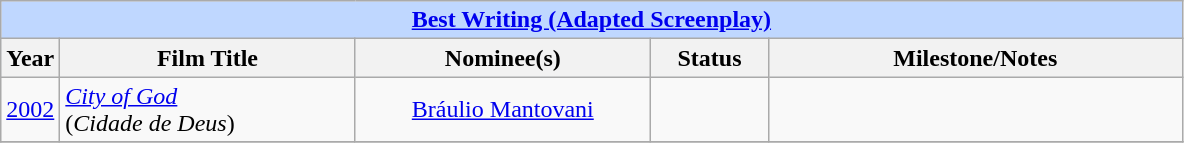<table class="wikitable" style="text-align: center">
<tr bgcolor=#bfd7ff>
<td colspan=5><strong><a href='#'>Best Writing (Adapted Screenplay)</a></strong></td>
</tr>
<tr bgcolor=#ebf5ff>
<th width=5%>Year</th>
<th width=25%>Film Title</th>
<th width=25%>Nominee(s)</th>
<th width=10%>Status</th>
<th width=35%>Milestone/Notes</th>
</tr>
<tr>
<td><a href='#'>2002</a></td>
<td style="text-align: left"><em><a href='#'>City of God</a></em><br>(<em>Cidade de Deus</em>)</td>
<td><a href='#'>Bráulio Mantovani</a></td>
<td></td>
<td style="text-align: left"></td>
</tr>
<tr>
</tr>
</table>
